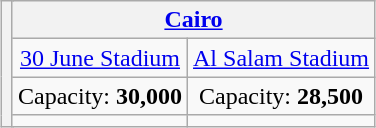<table class="wikitable" style="margin:1em auto; text-align:center">
<tr>
<th rowspan="4" colspan="2"></th>
<th colspan=2><a href='#'>Cairo</a></th>
</tr>
<tr>
<td><a href='#'>30 June Stadium</a></td>
<td><a href='#'>Al Salam Stadium</a></td>
</tr>
<tr>
<td>Capacity: <strong>30,000</strong></td>
<td>Capacity: <strong>28,500</strong></td>
</tr>
<tr>
<td></td>
<td></td>
</tr>
</table>
